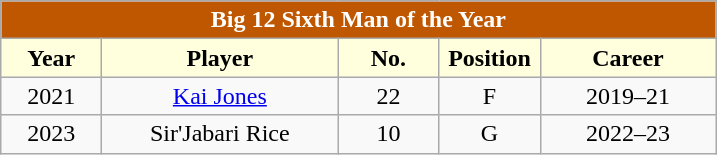<table class="wikitable" style="text-align:center">
<tr>
<td colspan="5" style= "background: #BF5700; color:white"><strong>Big 12 Sixth Man of the Year</strong></td>
</tr>
<tr>
<th style="width:60px; background: #ffffdd;">Year</th>
<th style="width:150px; background: #ffffdd;">Player</th>
<th style="width:60px; background: #ffffdd;">No.</th>
<th style="width:60px; background: #ffffdd;">Position</th>
<th style="width:110px; background: #ffffdd;">Career</th>
</tr>
<tr>
<td>2021</td>
<td><a href='#'>Kai Jones</a></td>
<td>22</td>
<td>F</td>
<td>2019–21</td>
</tr>
<tr>
<td>2023</td>
<td>Sir'Jabari Rice</td>
<td>10</td>
<td>G</td>
<td>2022–23</td>
</tr>
</table>
